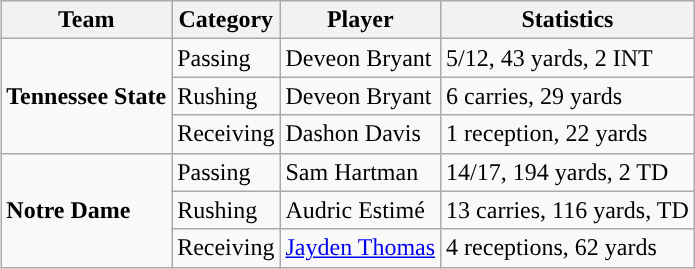<table class="wikitable" style="float: right;">
<tr>
<th>Team</th>
<th>Category</th>
<th>Player</th>
<th>Statistics</th>
</tr>
<tr>
<td rowspan=3><strong>Tennessee State</strong></td>
<td>Passing</td>
<td>Deveon Bryant</td>
<td>5/12, 43 yards, 2 INT</td>
</tr>
<tr>
<td>Rushing</td>
<td>Deveon Bryant</td>
<td>6 carries, 29 yards</td>
</tr>
<tr>
<td>Receiving</td>
<td>Dashon Davis</td>
<td>1 reception, 22 yards</td>
</tr>
<tr>
<td rowspan=3><strong>Notre Dame</strong></td>
<td>Passing</td>
<td>Sam Hartman</td>
<td>14/17, 194 yards, 2 TD</td>
</tr>
<tr>
<td>Rushing</td>
<td>Audric Estimé</td>
<td>13 carries, 116 yards, TD</td>
</tr>
<tr>
<td>Receiving</td>
<td><a href='#'>Jayden Thomas</a></td>
<td>4 receptions, 62 yards</td>
</tr>
</table>
